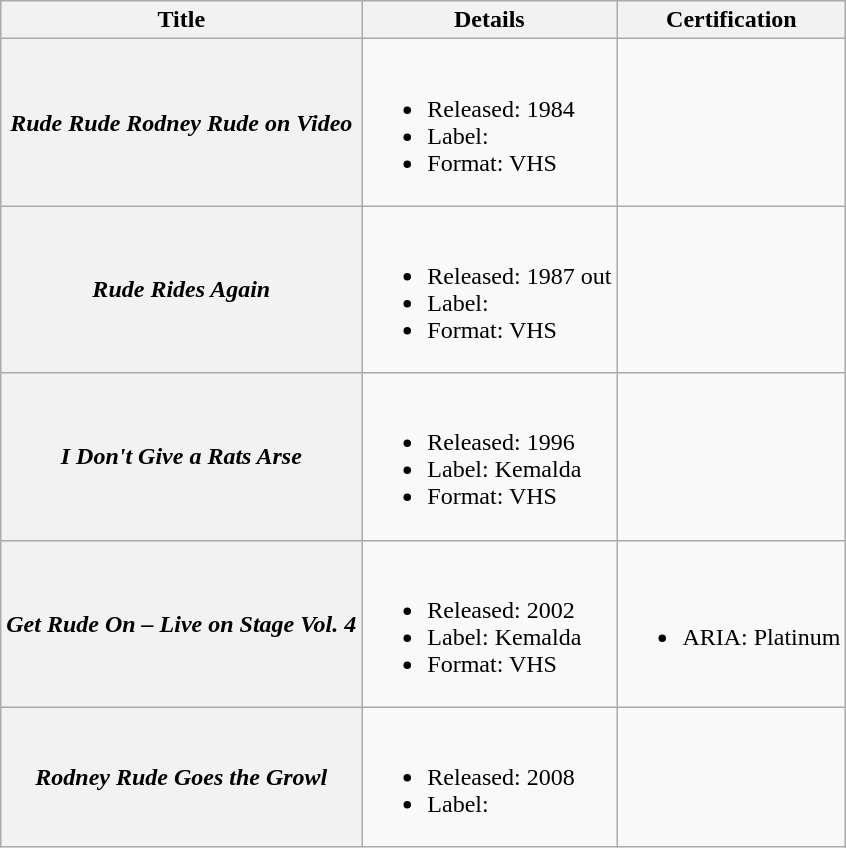<table class="wikitable plainrowheaders">
<tr>
<th>Title</th>
<th>Details</th>
<th>Certification</th>
</tr>
<tr>
<th scope="row"><em>Rude Rude Rodney Rude on Video</em></th>
<td><br><ul><li>Released: 1984</li><li>Label:</li><li>Format: VHS</li></ul></td>
<td></td>
</tr>
<tr>
<th scope="row"><em>Rude Rides Again</em></th>
<td><br><ul><li>Released: 1987 out</li><li>Label:</li><li>Format: VHS</li></ul></td>
<td></td>
</tr>
<tr>
<th scope="row"><em>I Don't Give a Rats Arse</em></th>
<td><br><ul><li>Released: 1996</li><li>Label: Kemalda</li><li>Format: VHS</li></ul></td>
<td></td>
</tr>
<tr>
<th scope="row"><em>Get Rude On – Live on Stage Vol. 4</em></th>
<td><br><ul><li>Released: 2002</li><li>Label: Kemalda</li><li>Format: VHS</li></ul></td>
<td><br><ul><li>ARIA: Platinum</li></ul></td>
</tr>
<tr>
<th scope="row"><em>Rodney Rude Goes the Growl</em></th>
<td><br><ul><li>Released: 2008</li><li>Label:</li></ul></td>
<td></td>
</tr>
</table>
